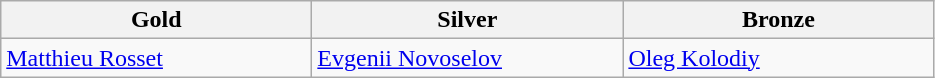<table class="wikitable">
<tr>
<th width=200 bgcolor=gold>Gold</th>
<th width=200 bgcolor=silver>Silver</th>
<th width=200 bgcolor=CC9966>Bronze</th>
</tr>
<tr>
<td><a href='#'>Matthieu Rosset</a> <br> </td>
<td><a href='#'>Evgenii Novoselov</a> <br> </td>
<td><a href='#'>Oleg Kolodiy</a> <br> </td>
</tr>
</table>
